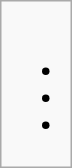<table class="wikitable">
<tr>
<td valign=top><br><ul><li></li><li></li><li></li></ul></td>
</tr>
</table>
